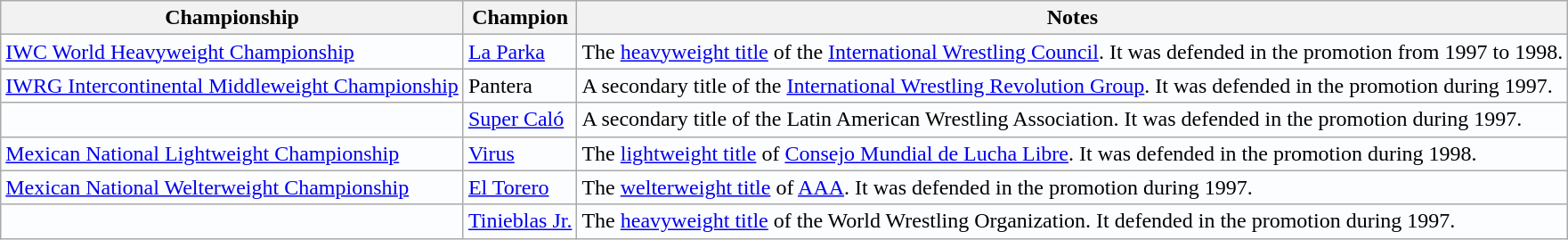<table class="wikitable" style="background:#fcfdff;">
<tr>
<th>Championship</th>
<th>Champion</th>
<th>Notes</th>
</tr>
<tr>
<td><a href='#'>IWC World Heavyweight Championship</a></td>
<td><a href='#'>La Parka</a></td>
<td>The <a href='#'>heavyweight title</a> of the <a href='#'>International Wrestling Council</a>. It was defended in the promotion from 1997 to 1998.</td>
</tr>
<tr>
<td><a href='#'>IWRG Intercontinental Middleweight Championship</a></td>
<td>Pantera</td>
<td>A secondary title of the <a href='#'>International Wrestling Revolution Group</a>. It was defended in the promotion during 1997.</td>
</tr>
<tr>
<td></td>
<td><a href='#'>Super Caló</a></td>
<td>A secondary title of the Latin American Wrestling Association. It was defended in the promotion during 1997.</td>
</tr>
<tr>
<td><a href='#'>Mexican National Lightweight Championship</a></td>
<td><a href='#'>Virus</a></td>
<td>The <a href='#'>lightweight title</a> of <a href='#'>Consejo Mundial de Lucha Libre</a>. It was defended in the promotion during 1998.</td>
</tr>
<tr>
<td><a href='#'>Mexican National Welterweight Championship</a></td>
<td><a href='#'>El Torero</a></td>
<td>The <a href='#'>welterweight title</a> of <a href='#'>AAA</a>. It was defended in the promotion during 1997.</td>
</tr>
<tr>
<td></td>
<td><a href='#'>Tinieblas Jr.</a></td>
<td>The <a href='#'>heavyweight title</a> of the World Wrestling Organization. It defended in the promotion during 1997.</td>
</tr>
</table>
